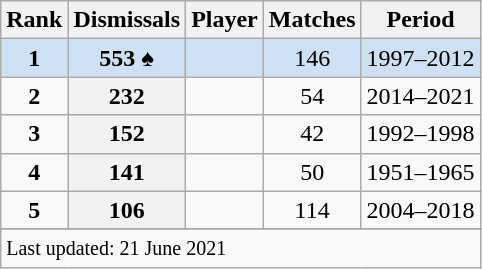<table class="wikitable plainrowheaders sortable">
<tr>
<th scope=col>Rank</th>
<th scope=col>Dismissals</th>
<th scope=col>Player</th>
<th scope=col>Matches</th>
<th scope=col>Period</th>
</tr>
<tr bgcolor=#cee0f2>
<td align=center><strong>1</strong></td>
<th scope=row style="background:#cee0f2; text-align:center;">553 ♠</th>
<td></td>
<td align=center>146</td>
<td>1997–2012</td>
</tr>
<tr>
<td align=center><strong>2</strong></td>
<th scope=row style=text-align:center;>232</th>
<td></td>
<td align=center>54</td>
<td>2014–2021</td>
</tr>
<tr>
<td align=center><strong>3</strong></td>
<th scope=row style=text-align:center;>152</th>
<td></td>
<td align=center>42</td>
<td>1992–1998</td>
</tr>
<tr>
<td align=center><strong>4</strong></td>
<th scope=row style=text-align:center;>141</th>
<td></td>
<td align=center>50</td>
<td>1951–1965</td>
</tr>
<tr>
<td align=center><strong>5</strong></td>
<th scope=row style=text-align:center;>106</th>
<td></td>
<td align=center>114</td>
<td>2004–2018</td>
</tr>
<tr>
</tr>
<tr class=sortbottom>
<td colspan=5><small>Last updated: 21 June 2021</small></td>
</tr>
</table>
